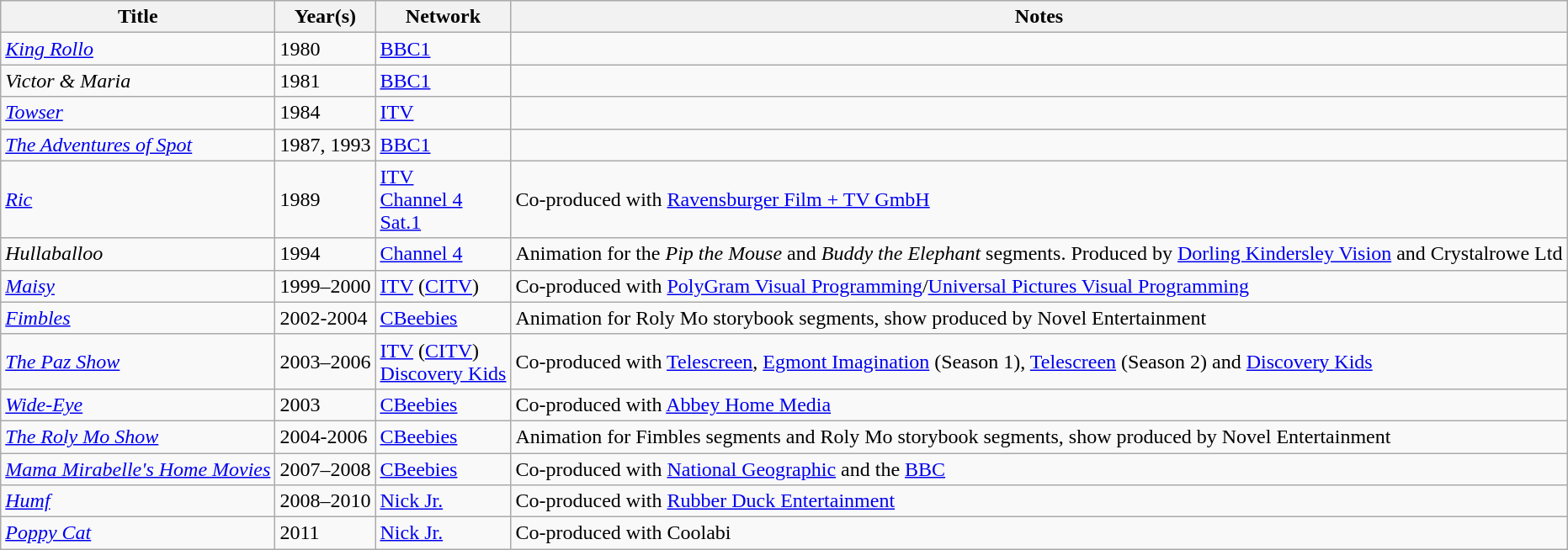<table class="wikitable sortable">
<tr>
<th>Title</th>
<th>Year(s)</th>
<th>Network</th>
<th>Notes</th>
</tr>
<tr>
<td><em><a href='#'>King Rollo</a></em></td>
<td>1980</td>
<td><a href='#'>BBC1</a></td>
<td></td>
</tr>
<tr>
<td><em>Victor & Maria</em></td>
<td>1981</td>
<td><a href='#'>BBC1</a></td>
<td></td>
</tr>
<tr>
<td><em><a href='#'>Towser</a></em></td>
<td>1984</td>
<td><a href='#'>ITV</a></td>
<td></td>
</tr>
<tr>
<td><em><a href='#'>The Adventures of Spot</a></em></td>
<td>1987, 1993</td>
<td><a href='#'>BBC1</a></td>
<td></td>
</tr>
<tr>
<td><em><a href='#'>Ric</a></em></td>
<td>1989</td>
<td><a href='#'>ITV</a><br><a href='#'>Channel 4</a><br><a href='#'>Sat.1</a></td>
<td>Co-produced with <a href='#'>Ravensburger Film + TV GmbH</a></td>
</tr>
<tr>
<td><em>Hullaballoo</em></td>
<td>1994</td>
<td><a href='#'>Channel 4</a></td>
<td>Animation for the <em>Pip the Mouse</em> and <em>Buddy the Elephant</em> segments. Produced by <a href='#'>Dorling Kindersley Vision</a> and Crystalrowe Ltd</td>
</tr>
<tr>
<td><em><a href='#'>Maisy</a></em></td>
<td>1999–2000</td>
<td><a href='#'>ITV</a> (<a href='#'>CITV</a>)</td>
<td>Co-produced with <a href='#'>PolyGram Visual Programming</a>/<a href='#'>Universal Pictures Visual Programming</a></td>
</tr>
<tr>
<td><em><a href='#'>Fimbles</a></em></td>
<td>2002-2004</td>
<td><a href='#'>CBeebies</a></td>
<td>Animation for Roly Mo storybook segments, show produced by Novel Entertainment</td>
</tr>
<tr>
<td><em><a href='#'>The Paz Show</a></em></td>
<td>2003–2006</td>
<td><a href='#'>ITV</a> (<a href='#'>CITV</a>)<br><a href='#'>Discovery Kids</a></td>
<td>Co-produced with <a href='#'>Telescreen</a>, <a href='#'>Egmont Imagination</a> (Season 1), <a href='#'>Telescreen</a> (Season 2) and <a href='#'>Discovery Kids</a></td>
</tr>
<tr>
<td><em><a href='#'>Wide-Eye</a></em></td>
<td>2003</td>
<td><a href='#'>CBeebies</a></td>
<td>Co-produced with <a href='#'>Abbey Home Media</a></td>
</tr>
<tr>
<td><em><a href='#'>The Roly Mo Show</a></em></td>
<td>2004-2006</td>
<td><a href='#'>CBeebies</a></td>
<td>Animation for Fimbles segments and Roly Mo storybook segments, show produced by Novel Entertainment</td>
</tr>
<tr>
<td><em><a href='#'>Mama Mirabelle's Home Movies</a></em></td>
<td>2007–2008</td>
<td><a href='#'>CBeebies</a></td>
<td>Co-produced with <a href='#'>National Geographic</a> and the <a href='#'>BBC</a></td>
</tr>
<tr>
<td><em><a href='#'>Humf</a></em></td>
<td>2008–2010</td>
<td><a href='#'>Nick Jr.</a></td>
<td>Co-produced with <a href='#'>Rubber Duck Entertainment</a></td>
</tr>
<tr>
<td><em><a href='#'>Poppy Cat</a></em></td>
<td>2011</td>
<td><a href='#'>Nick Jr.</a></td>
<td>Co-produced with Coolabi</td>
</tr>
</table>
